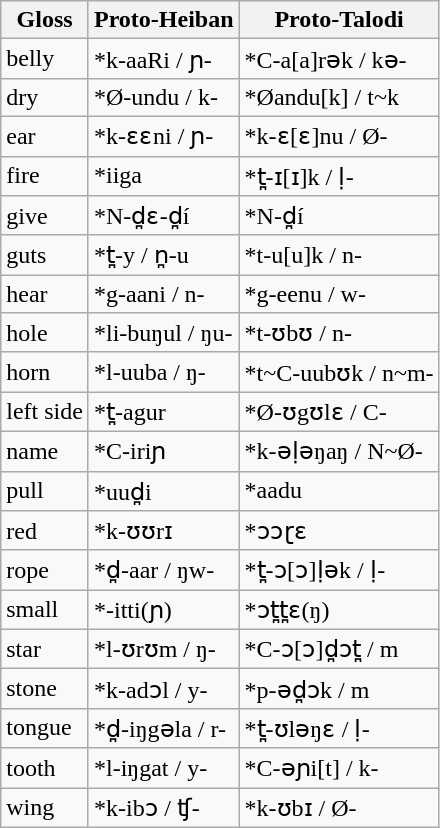<table class="wikitable sortable">
<tr>
<th>Gloss</th>
<th>Proto-Heiban</th>
<th>Proto-Talodi</th>
</tr>
<tr>
<td>belly</td>
<td>*k-aaRi / ɲ-</td>
<td>*C-a[a]rәk / kә-</td>
</tr>
<tr>
<td>dry</td>
<td>*Ø-undu / k-</td>
<td>*Øandu[k] / t~k</td>
</tr>
<tr>
<td>ear</td>
<td>*k-ɛɛni / ɲ-</td>
<td>*k-ɛ[ɛ]nu / Ø-</td>
</tr>
<tr>
<td>fire</td>
<td>*iiga</td>
<td>*t̪-ɪ[ɪ]k / ḷ-</td>
</tr>
<tr>
<td>give</td>
<td>*N-d̪ɛ-d̪í</td>
<td>*N-d̪í</td>
</tr>
<tr>
<td>guts</td>
<td>*t̪-y / n̪-u</td>
<td>*t-u[u]k / n-</td>
</tr>
<tr>
<td>hear</td>
<td>*g-aani / n-</td>
<td>*g-eenu / w-</td>
</tr>
<tr>
<td>hole</td>
<td>*li-buŋul / ŋu-</td>
<td>*t-ʊbʊ / n-</td>
</tr>
<tr>
<td>horn</td>
<td>*l-uuba / ŋ-</td>
<td>*t~C-uubʊk / n~m-</td>
</tr>
<tr>
<td>left side</td>
<td>*t̪-agur</td>
<td>*Ø-ʊgʊlɛ / C-</td>
</tr>
<tr>
<td>name</td>
<td>*C-iriɲ</td>
<td>*k-әḷәŋaŋ / N~Ø-</td>
</tr>
<tr>
<td>pull</td>
<td>*uud̪i</td>
<td>*aadu</td>
</tr>
<tr>
<td>red</td>
<td>*k-ʊʊrɪ</td>
<td>*ɔɔɽɛ</td>
</tr>
<tr>
<td>rope</td>
<td>*d̪-aar / ŋw-</td>
<td>*t̪-ɔ[ɔ]ḷәk / ḷ-</td>
</tr>
<tr>
<td>small</td>
<td>*-itti(ɲ)</td>
<td>*ɔt̪t̪ɛ(ŋ)</td>
</tr>
<tr>
<td>star</td>
<td>*l-ʊrʊm / ŋ-</td>
<td>*C-ɔ[ɔ]d̪ɔt̪ / m</td>
</tr>
<tr>
<td>stone</td>
<td>*k-adɔl / y-</td>
<td>*p-әd̪ɔk / m</td>
</tr>
<tr>
<td>tongue</td>
<td>*d̪-iŋgәla / r-</td>
<td>*t̪-ʊlәŋɛ / ḷ-</td>
</tr>
<tr>
<td>tooth</td>
<td>*l-iŋgat / y-</td>
<td>*C-әɲi[t] / k-</td>
</tr>
<tr>
<td>wing</td>
<td>*k-ibɔ / ʧ-</td>
<td>*k-ʊbɪ / Ø-</td>
</tr>
</table>
